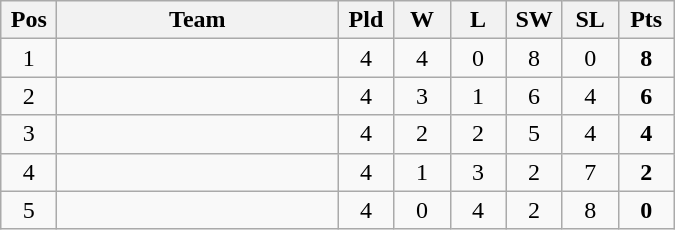<table class="wikitable" style="text-align: center;">
<tr>
<th width="30">Pos</th>
<th width="180">Team</th>
<th width="30">Pld</th>
<th width="30">W</th>
<th width="30">L</th>
<th width="30">SW</th>
<th width="30">SL</th>
<th width="30">Pts</th>
</tr>
<tr>
<td>1</td>
<td align="left"></td>
<td>4</td>
<td>4</td>
<td>0</td>
<td>8</td>
<td>0</td>
<td><strong>8</strong></td>
</tr>
<tr>
<td>2</td>
<td align="left"></td>
<td>4</td>
<td>3</td>
<td>1</td>
<td>6</td>
<td>4</td>
<td><strong>6</strong></td>
</tr>
<tr>
<td>3</td>
<td align="left"></td>
<td>4</td>
<td>2</td>
<td>2</td>
<td>5</td>
<td>4</td>
<td><strong>4</strong></td>
</tr>
<tr>
<td>4</td>
<td align="left"></td>
<td>4</td>
<td>1</td>
<td>3</td>
<td>2</td>
<td>7</td>
<td><strong>2</strong></td>
</tr>
<tr>
<td>5</td>
<td align="left"></td>
<td>4</td>
<td>0</td>
<td>4</td>
<td>2</td>
<td>8</td>
<td><strong>0</strong></td>
</tr>
</table>
